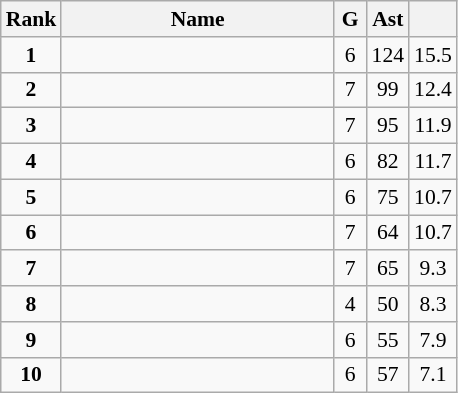<table class="wikitable" style="text-align:center; font-size:90%;">
<tr>
<th width=10px>Rank</th>
<th width=175px>Name</th>
<th width=15px>G</th>
<th width=10px>Ast</th>
<th width=10px></th>
</tr>
<tr>
<td><strong>1</strong></td>
<td align=left><strong></strong></td>
<td>6</td>
<td>124</td>
<td>15.5</td>
</tr>
<tr>
<td><strong>2</strong></td>
<td align=left></td>
<td>7</td>
<td>99</td>
<td>12.4</td>
</tr>
<tr>
<td><strong>3</strong></td>
<td align=left></td>
<td>7</td>
<td>95</td>
<td>11.9</td>
</tr>
<tr>
<td><strong>4</strong></td>
<td align=left></td>
<td>6</td>
<td>82</td>
<td>11.7</td>
</tr>
<tr>
<td><strong>5</strong></td>
<td align=left></td>
<td>6</td>
<td>75</td>
<td>10.7</td>
</tr>
<tr>
<td><strong>6</strong></td>
<td align=left></td>
<td>7</td>
<td>64</td>
<td>10.7</td>
</tr>
<tr>
<td><strong>7</strong></td>
<td align=left></td>
<td>7</td>
<td>65</td>
<td>9.3</td>
</tr>
<tr>
<td><strong>8</strong></td>
<td align=left></td>
<td>4</td>
<td>50</td>
<td>8.3</td>
</tr>
<tr>
<td><strong>9</strong></td>
<td align=left></td>
<td>6</td>
<td>55</td>
<td>7.9</td>
</tr>
<tr>
<td><strong>10</strong></td>
<td align=left></td>
<td>6</td>
<td>57</td>
<td>7.1</td>
</tr>
</table>
